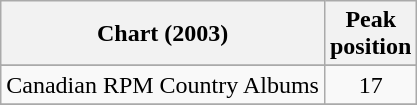<table class="wikitable">
<tr>
<th>Chart (2003)</th>
<th>Peak<br>position</th>
</tr>
<tr>
</tr>
<tr>
</tr>
<tr>
<td>Canadian RPM Country Albums</td>
<td align="center">17</td>
</tr>
<tr>
</tr>
</table>
